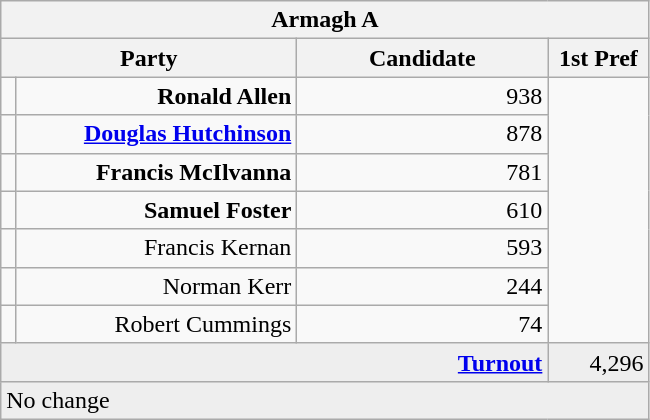<table class="wikitable">
<tr>
<th colspan="4" align="center">Armagh A</th>
</tr>
<tr>
<th colspan="2" align="center" width=190>Party</th>
<th width=160>Candidate</th>
<th width=60>1st Pref</th>
</tr>
<tr>
<td></td>
<td align="right"><strong>Ronald Allen</strong></td>
<td align="right">938</td>
</tr>
<tr>
<td></td>
<td align="right"><strong><a href='#'>Douglas Hutchinson</a></strong></td>
<td align="right">878</td>
</tr>
<tr>
<td></td>
<td align="right"><strong>Francis McIlvanna</strong></td>
<td align="right">781</td>
</tr>
<tr>
<td></td>
<td align="right"><strong>Samuel Foster</strong></td>
<td align="right">610</td>
</tr>
<tr>
<td></td>
<td align="right">Francis Kernan</td>
<td align="right">593</td>
</tr>
<tr>
<td></td>
<td align="right">Norman Kerr</td>
<td align="right">244</td>
</tr>
<tr>
<td></td>
<td align="right">Robert Cummings</td>
<td align="right">74</td>
</tr>
<tr bgcolor="EEEEEE">
<td colspan=3 align="right"><strong><a href='#'>Turnout</a></strong></td>
<td align="right">4,296</td>
</tr>
<tr>
<td colspan=4 bgcolor="EEEEEE">No change</td>
</tr>
</table>
